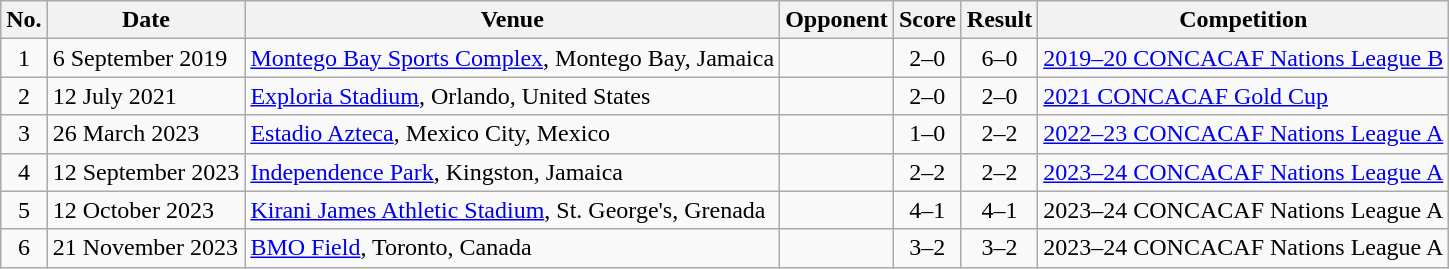<table class="wikitable sortable">
<tr>
<th scope="col">No.</th>
<th scope="col">Date</th>
<th scope="col">Venue</th>
<th scope="col">Opponent</th>
<th scope="col">Score</th>
<th scope="col">Result</th>
<th scope="col">Competition</th>
</tr>
<tr>
<td align="center">1</td>
<td>6 September 2019</td>
<td><a href='#'>Montego Bay Sports Complex</a>, Montego Bay, Jamaica</td>
<td></td>
<td align="center">2–0</td>
<td align="center">6–0</td>
<td><a href='#'>2019–20 CONCACAF Nations League B</a></td>
</tr>
<tr>
<td align="center">2</td>
<td>12 July 2021</td>
<td><a href='#'>Exploria Stadium</a>, Orlando, United States</td>
<td></td>
<td align="center">2–0</td>
<td align="center">2–0</td>
<td><a href='#'>2021 CONCACAF Gold Cup</a></td>
</tr>
<tr>
<td align="center">3</td>
<td>26 March 2023</td>
<td><a href='#'>Estadio Azteca</a>, Mexico City, Mexico</td>
<td></td>
<td align="center">1–0</td>
<td align="center">2–2</td>
<td><a href='#'>2022–23 CONCACAF Nations League A</a></td>
</tr>
<tr>
<td align="center">4</td>
<td>12 September 2023</td>
<td><a href='#'>Independence Park</a>, Kingston, Jamaica</td>
<td></td>
<td align="center">2–2</td>
<td align="center">2–2</td>
<td><a href='#'>2023–24 CONCACAF Nations League A</a></td>
</tr>
<tr>
<td align="center">5</td>
<td>12 October 2023</td>
<td><a href='#'>Kirani James Athletic Stadium</a>, St. George's, Grenada</td>
<td></td>
<td align="center">4–1</td>
<td align="center">4–1</td>
<td>2023–24 CONCACAF Nations League A</td>
</tr>
<tr>
<td align="center">6</td>
<td>21 November 2023</td>
<td><a href='#'>BMO Field</a>, Toronto, Canada</td>
<td></td>
<td align="center">3–2</td>
<td align="center">3–2</td>
<td>2023–24 CONCACAF Nations League A</td>
</tr>
</table>
